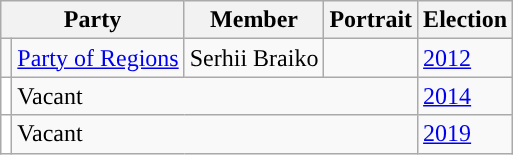<table class="wikitable">
<tr>
<th colspan="2">Party</th>
<th>Member</th>
<th>Portrait</th>
<th>Election</th>
</tr>
<tr>
<td style="background-color: "></td>
<td><a href='#'>Party of Regions</a></td>
<td>Serhii Braiko</td>
<td></td>
<td><a href='#'>2012</a></td>
</tr>
<tr>
<td style="background-color: white"></td>
<td colspan=3>Vacant</td>
<td><a href='#'>2014</a></td>
</tr>
<tr>
<td style="background-color: white"></td>
<td colspan=3>Vacant</td>
<td><a href='#'>2019</a></td>
</tr>
</table>
